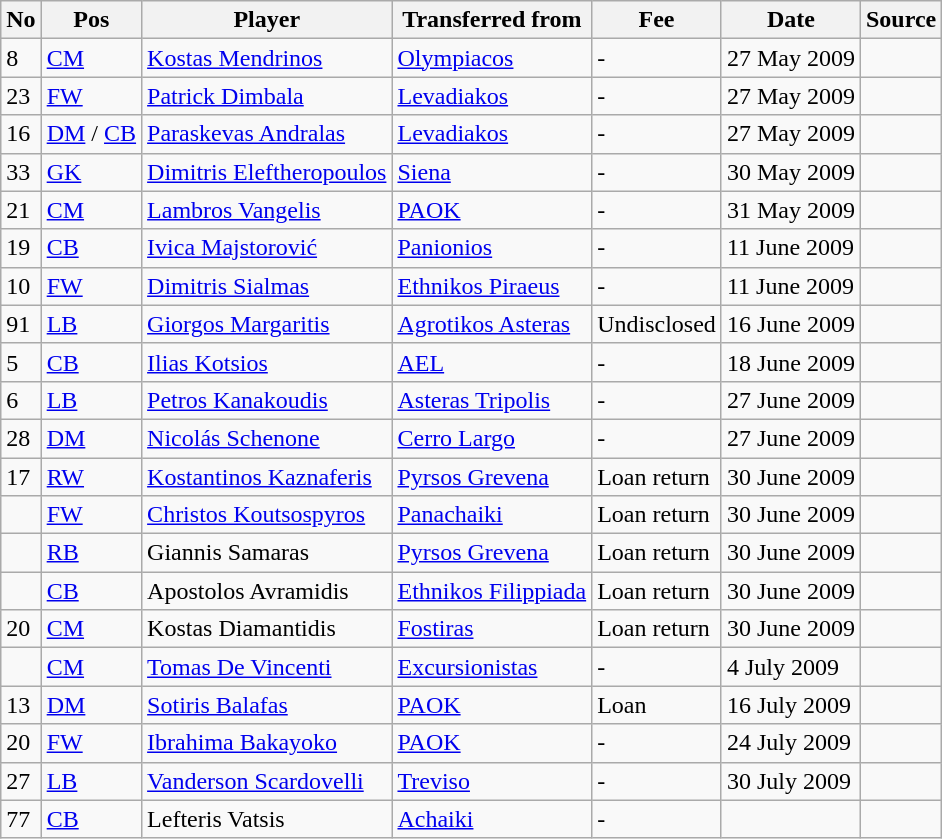<table class="wikitable">
<tr>
<th>No</th>
<th>Pos</th>
<th>Player</th>
<th>Transferred from</th>
<th>Fee</th>
<th>Date</th>
<th>Source</th>
</tr>
<tr>
<td>8</td>
<td><a href='#'>CM</a></td>
<td><a href='#'>Kostas Mendrinos</a></td>
<td><a href='#'>Olympiacos</a></td>
<td>-</td>
<td>27 May 2009</td>
<td></td>
</tr>
<tr>
<td>23</td>
<td><a href='#'>FW</a></td>
<td><a href='#'>Patrick Dimbala</a></td>
<td><a href='#'>Levadiakos</a></td>
<td>-</td>
<td>27 May 2009</td>
<td></td>
</tr>
<tr>
<td>16</td>
<td><a href='#'>DM</a> / <a href='#'>CB</a></td>
<td><a href='#'>Paraskevas Andralas</a></td>
<td><a href='#'>Levadiakos</a></td>
<td>-</td>
<td>27 May 2009</td>
<td></td>
</tr>
<tr>
<td>33</td>
<td><a href='#'>GK</a></td>
<td><a href='#'>Dimitris Eleftheropoulos</a></td>
<td><a href='#'>Siena</a></td>
<td>-</td>
<td>30 May 2009</td>
<td></td>
</tr>
<tr>
<td>21</td>
<td><a href='#'>CM</a></td>
<td><a href='#'>Lambros Vangelis</a></td>
<td><a href='#'>PAOK</a></td>
<td>-</td>
<td>31 May 2009</td>
<td></td>
</tr>
<tr>
<td>19</td>
<td><a href='#'>CB</a></td>
<td><a href='#'>Ivica Majstorović</a></td>
<td><a href='#'>Panionios</a></td>
<td>-</td>
<td>11 June 2009</td>
<td></td>
</tr>
<tr>
<td>10</td>
<td><a href='#'>FW</a></td>
<td><a href='#'>Dimitris Sialmas</a></td>
<td><a href='#'>Ethnikos Piraeus</a></td>
<td>-</td>
<td>11 June 2009</td>
<td></td>
</tr>
<tr>
<td>91</td>
<td><a href='#'>LB</a></td>
<td><a href='#'>Giorgos Margaritis</a></td>
<td><a href='#'>Agrotikos Asteras</a></td>
<td>Undisclosed</td>
<td>16 June 2009</td>
<td></td>
</tr>
<tr>
<td>5</td>
<td><a href='#'>CB</a></td>
<td><a href='#'>Ilias Kotsios</a></td>
<td><a href='#'>AEL</a></td>
<td>-</td>
<td>18 June 2009</td>
<td></td>
</tr>
<tr>
<td>6</td>
<td><a href='#'>LB</a></td>
<td><a href='#'>Petros Kanakoudis</a></td>
<td><a href='#'>Asteras Tripolis</a></td>
<td>-</td>
<td>27 June 2009</td>
<td></td>
</tr>
<tr>
<td>28</td>
<td><a href='#'>DM</a></td>
<td><a href='#'>Nicolás Schenone</a></td>
<td><a href='#'>Cerro Largo</a></td>
<td>-</td>
<td>27 June 2009</td>
<td></td>
</tr>
<tr>
<td>17</td>
<td><a href='#'>RW</a></td>
<td><a href='#'>Kostantinos Kaznaferis</a></td>
<td><a href='#'>Pyrsos Grevena</a></td>
<td>Loan return</td>
<td>30 June 2009</td>
<td></td>
</tr>
<tr>
<td></td>
<td><a href='#'>FW</a></td>
<td><a href='#'>Christos Koutsospyros</a></td>
<td><a href='#'>Panachaiki</a></td>
<td>Loan return</td>
<td>30 June 2009</td>
<td></td>
</tr>
<tr>
<td></td>
<td><a href='#'>RB</a></td>
<td>Giannis Samaras</td>
<td><a href='#'>Pyrsos Grevena</a></td>
<td>Loan return</td>
<td>30 June 2009</td>
<td></td>
</tr>
<tr>
<td></td>
<td><a href='#'>CB</a></td>
<td>Apostolos Avramidis</td>
<td><a href='#'>Ethnikos Filippiada</a></td>
<td>Loan return</td>
<td>30 June 2009</td>
<td></td>
</tr>
<tr>
<td>20</td>
<td><a href='#'>CM</a></td>
<td>Kostas Diamantidis</td>
<td><a href='#'>Fostiras</a></td>
<td>Loan return</td>
<td>30 June 2009</td>
<td></td>
</tr>
<tr>
<td></td>
<td><a href='#'>CM</a></td>
<td><a href='#'>Tomas De Vincenti</a></td>
<td><a href='#'>Excursionistas</a></td>
<td>-</td>
<td>4 July 2009</td>
<td></td>
</tr>
<tr>
<td>13</td>
<td><a href='#'>DM</a></td>
<td><a href='#'>Sotiris Balafas</a></td>
<td><a href='#'>PAOK</a></td>
<td>Loan</td>
<td>16 July 2009</td>
<td></td>
</tr>
<tr>
<td>20</td>
<td><a href='#'>FW</a></td>
<td><a href='#'>Ibrahima Bakayoko</a></td>
<td><a href='#'>PAOK</a></td>
<td>-</td>
<td>24 July 2009</td>
<td></td>
</tr>
<tr>
<td>27</td>
<td><a href='#'>LB</a></td>
<td><a href='#'>Vanderson Scardovelli</a></td>
<td><a href='#'>Treviso</a></td>
<td>-</td>
<td>30 July 2009</td>
<td></td>
</tr>
<tr>
<td>77</td>
<td><a href='#'>CB</a></td>
<td>Lefteris Vatsis</td>
<td><a href='#'>Achaiki</a></td>
<td>-</td>
<td></td>
<td></td>
</tr>
</table>
